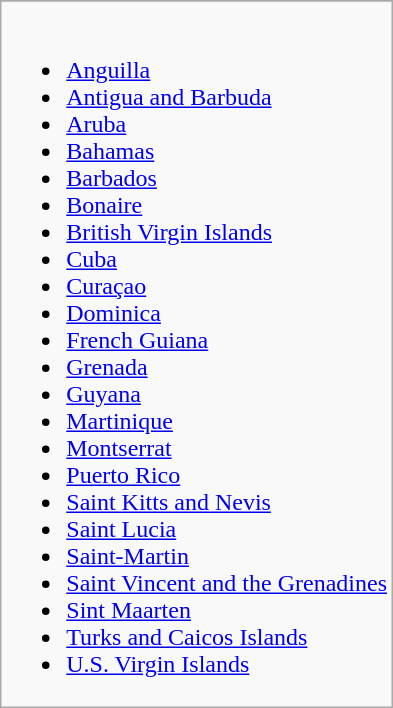<table class="wikitable">
<tr>
</tr>
<tr>
<td><br><ul><li> <a href='#'>Anguilla</a></li><li> <a href='#'>Antigua and Barbuda</a></li><li> <a href='#'>Aruba</a></li><li> <a href='#'>Bahamas</a></li><li> <a href='#'>Barbados</a></li><li> <a href='#'>Bonaire</a></li><li> <a href='#'>British Virgin Islands</a></li><li> <a href='#'>Cuba</a></li><li> <a href='#'>Curaçao</a></li><li> <a href='#'>Dominica</a></li><li> <a href='#'>French Guiana</a></li><li> <a href='#'>Grenada</a></li><li> <a href='#'>Guyana</a></li><li> <a href='#'>Martinique</a></li><li> <a href='#'>Montserrat</a></li><li> <a href='#'>Puerto Rico</a></li><li> <a href='#'>Saint Kitts and Nevis</a></li><li> <a href='#'>Saint Lucia</a></li><li> <a href='#'>Saint-Martin</a></li><li> <a href='#'>Saint Vincent and the Grenadines</a></li><li> <a href='#'>Sint Maarten</a></li><li> <a href='#'>Turks and Caicos Islands</a></li><li> <a href='#'>U.S. Virgin Islands</a></li></ul></td>
</tr>
</table>
